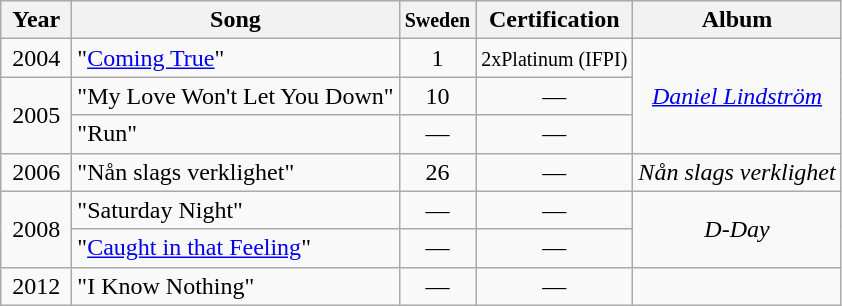<table class="wikitable">
<tr>
<th width="40">Year</th>
<th>Song</th>
<th width="40"><small>Sweden</small><br></th>
<th>Certification</th>
<th>Album</th>
</tr>
<tr>
<td style="text-align:center;">2004</td>
<td>"<a href='#'>Coming True</a>"</td>
<td style="text-align:center;">1</td>
<td><small>2xPlatinum (IFPI)</small></td>
<td style="text-align:center;" rowspan="3"><em><a href='#'>Daniel Lindström</a></em></td>
</tr>
<tr>
<td style="text-align:center;" rowspan="2">2005</td>
<td>"My Love Won't Let You Down"</td>
<td style="text-align:center;">10</td>
<td style="text-align:center;">—</td>
</tr>
<tr>
<td>"Run"</td>
<td style="text-align:center;">—</td>
<td style="text-align:center;">—</td>
</tr>
<tr>
<td style="text-align:center;">2006</td>
<td>"Nån slags verklighet"</td>
<td style="text-align:center;">26</td>
<td style="text-align:center;">—</td>
<td style="text-align:center;"><em>Nån slags verklighet</em></td>
</tr>
<tr>
<td style="text-align:center;" rowspan="2">2008</td>
<td>"Saturday Night"</td>
<td style="text-align:center;">—</td>
<td style="text-align:center;">—</td>
<td style="text-align:center;" rowspan="2"><em>D-Day</em></td>
</tr>
<tr>
<td>"<a href='#'>Caught in that Feeling</a>"</td>
<td style="text-align:center;">—</td>
<td style="text-align:center;">—</td>
</tr>
<tr>
<td style="text-align:center;" rowspan="1">2012</td>
<td>"I Know Nothing"</td>
<td style="text-align:center;">—</td>
<td style="text-align:center;">—</td>
<td></td>
</tr>
</table>
